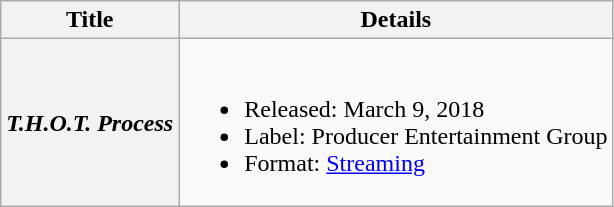<table class="wikitable plainrowheaders sortable">
<tr>
<th scope="col">Title</th>
<th scope="col">Details</th>
</tr>
<tr>
<th scope="row"><em>T.H.O.T. Process</em></th>
<td><br><ul><li>Released: March 9, 2018</li><li>Label: Producer Entertainment Group</li><li>Format: <a href='#'>Streaming</a></li></ul></td>
</tr>
</table>
